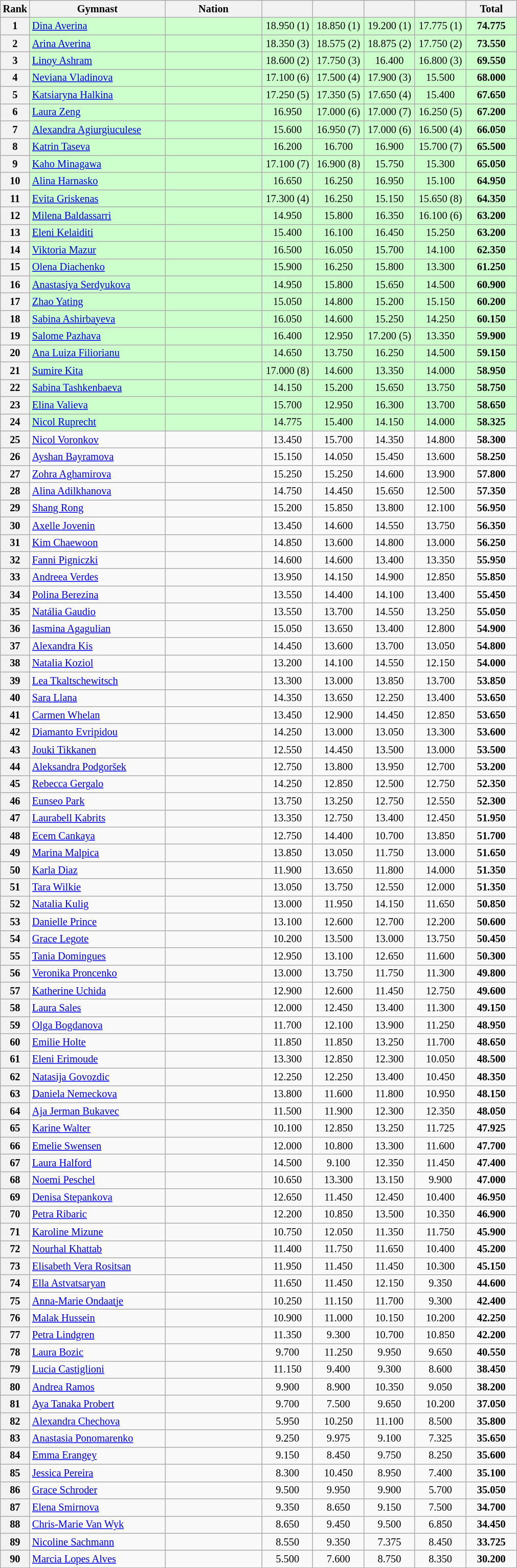<table class="wikitable sortable" style="text-align:center; font-size:85%">
<tr>
<th scope="col" style="width:20px;">Rank</th>
<th ! scope="col" style="width:170px;">Gymnast</th>
<th ! scope="col" style="width:120px;">Nation</th>
<th ! scope="col" style="width:60px;"></th>
<th ! scope="col" style="width:60px;"></th>
<th ! scope="col" style="width:60px;"></th>
<th ! scope="col" style="width:60px;"></th>
<th ! scope="col" style="width:60px;">Total</th>
</tr>
<tr bgcolor=#ccffcc>
<th scope=row>1</th>
<td align=left><a href='#'>Dina Averina</a></td>
<td style="text-align:left;"></td>
<td>18.950 (1)</td>
<td>18.850 (1)</td>
<td>19.200 (1)</td>
<td>17.775 (1)</td>
<td><strong>74.775</strong></td>
</tr>
<tr bgcolor=#ccffcc>
<th scope=row>2</th>
<td align=left><a href='#'>Arina Averina</a></td>
<td style="text-align:left;"></td>
<td>18.350 (3)</td>
<td>18.575 (2)</td>
<td>18.875 (2)</td>
<td>17.750 (2)</td>
<td><strong>73.550</strong></td>
</tr>
<tr bgcolor=#ccffcc>
<th scope=row>3</th>
<td align=left><a href='#'>Linoy Ashram</a></td>
<td style="text-align:left;"></td>
<td>18.600 (2)</td>
<td>17.750 (3)</td>
<td>16.400</td>
<td>16.800 (3)</td>
<td><strong>69.550</strong></td>
</tr>
<tr bgcolor=#ccffcc>
<th scope=row>4</th>
<td align=left><a href='#'>Neviana Vladinova</a></td>
<td style="text-align:left;"></td>
<td>17.100 (6)</td>
<td>17.500 (4)</td>
<td>17.900 (3)</td>
<td>15.500</td>
<td><strong>68.000</strong></td>
</tr>
<tr bgcolor=#ccffcc>
<th scope=row>5</th>
<td align=left><a href='#'>Katsiaryna Halkina</a></td>
<td style="text-align:left;"></td>
<td>17.250 (5)</td>
<td>17.350 (5)</td>
<td>17.650 (4)</td>
<td>15.400</td>
<td><strong>67.650</strong></td>
</tr>
<tr bgcolor=#ccffcc>
<th scope=row>6</th>
<td align=left><a href='#'>Laura Zeng</a></td>
<td style="text-align:left;"></td>
<td>16.950</td>
<td>17.000 (6)</td>
<td>17.000 (7)</td>
<td>16.250 (5)</td>
<td><strong>67.200</strong></td>
</tr>
<tr bgcolor=#ccffcc>
<th scope=row>7</th>
<td align=left><a href='#'>Alexandra Agiurgiuculese</a></td>
<td style="text-align:left;"></td>
<td>15.600</td>
<td>16.950 (7)</td>
<td>17.000 (6)</td>
<td>16.500 (4)</td>
<td><strong>66.050</strong></td>
</tr>
<tr bgcolor=#ccffcc>
<th scope=row>8</th>
<td align=left><a href='#'>Katrin Taseva</a></td>
<td style="text-align:left;"></td>
<td>16.200</td>
<td>16.700</td>
<td>16.900</td>
<td>15.700 (7)</td>
<td><strong>65.500</strong></td>
</tr>
<tr bgcolor=#ccffcc>
<th scope=row>9</th>
<td align=left><a href='#'>Kaho Minagawa</a></td>
<td style="text-align:left;"></td>
<td>17.100 (7)</td>
<td>16.900 (8)</td>
<td>15.750</td>
<td>15.300</td>
<td><strong>65.050</strong></td>
</tr>
<tr bgcolor=#ccffcc>
<th scope=row>10</th>
<td align=left><a href='#'>Alina Harnasko</a></td>
<td style="text-align:left;"></td>
<td>16.650</td>
<td>16.250</td>
<td>16.950</td>
<td>15.100</td>
<td><strong>64.950</strong></td>
</tr>
<tr bgcolor=#ccffcc>
<th scope=row>11</th>
<td align=left><a href='#'>Evita Griskenas</a></td>
<td style="text-align:left;"></td>
<td>17.300 (4)</td>
<td>16.250</td>
<td>15.150</td>
<td>15.650 (8)</td>
<td><strong>64.350</strong></td>
</tr>
<tr bgcolor=#ccffcc>
<th scope=row>12</th>
<td align=left><a href='#'>Milena Baldassarri</a></td>
<td style="text-align:left;"></td>
<td>14.950</td>
<td>15.800</td>
<td>16.350</td>
<td>16.100 (6)</td>
<td><strong>63.200</strong></td>
</tr>
<tr bgcolor=#ccffcc>
<th scope=row>13</th>
<td align=left><a href='#'>Eleni Kelaiditi</a></td>
<td style="text-align:left;"></td>
<td>15.400</td>
<td>16.100</td>
<td>16.450</td>
<td>15.250</td>
<td><strong>63.200</strong></td>
</tr>
<tr bgcolor=#ccffcc>
<th scope=row>14</th>
<td align=left><a href='#'>Viktoria Mazur</a></td>
<td style="text-align:left;"></td>
<td>16.500</td>
<td>16.050</td>
<td>15.700</td>
<td>14.100</td>
<td><strong>62.350</strong></td>
</tr>
<tr bgcolor=#ccffcc>
<th scope=row>15</th>
<td align=left><a href='#'>Olena Diachenko</a></td>
<td style="text-align:left;"></td>
<td>15.900</td>
<td>16.250</td>
<td>15.800</td>
<td>13.300</td>
<td><strong>61.250</strong></td>
</tr>
<tr bgcolor=#ccffcc>
<th scope=row>16</th>
<td align=left><a href='#'>Anastasiya Serdyukova</a></td>
<td style="text-align:left;"></td>
<td>14.950</td>
<td>15.800</td>
<td>15.650</td>
<td>14.500</td>
<td><strong>60.900</strong></td>
</tr>
<tr bgcolor=#ccffcc>
<th scope=row>17</th>
<td align=left><a href='#'>Zhao Yating</a></td>
<td style="text-align:left;"></td>
<td>15.050</td>
<td>14.800</td>
<td>15.200</td>
<td>15.150</td>
<td><strong>60.200</strong></td>
</tr>
<tr bgcolor=#ccffcc>
<th scope=row>18</th>
<td align=left><a href='#'>Sabina Ashirbayeva</a></td>
<td style="text-align:left;"></td>
<td>16.050</td>
<td>14.600</td>
<td>15.250</td>
<td>14.250</td>
<td><strong>60.150</strong></td>
</tr>
<tr bgcolor=#ccffcc>
<th scope=row>19</th>
<td align=left><a href='#'>Salome Pazhava</a></td>
<td style="text-align:left;"></td>
<td>16.400</td>
<td>12.950</td>
<td>17.200 (5)</td>
<td>13.350</td>
<td><strong>59.900</strong></td>
</tr>
<tr bgcolor=#ccffcc>
<th scope=row>20</th>
<td align=left><a href='#'>Ana Luiza Filiorianu</a></td>
<td style="text-align:left;"></td>
<td>14.650</td>
<td>13.750</td>
<td>16.250</td>
<td>14.500</td>
<td><strong>59.150</strong></td>
</tr>
<tr bgcolor=#ccffcc>
<th scope=row>21</th>
<td align=left><a href='#'>Sumire Kita</a></td>
<td style="text-align:left;"></td>
<td>17.000 (8)</td>
<td>14.600</td>
<td>13.350</td>
<td>14.000</td>
<td><strong>58.950</strong></td>
</tr>
<tr bgcolor=#ccffcc>
<th scope=row>22</th>
<td align=left><a href='#'>Sabina Tashkenbaeva</a></td>
<td style="text-align:left;"></td>
<td>14.150</td>
<td>15.200</td>
<td>15.650</td>
<td>13.750</td>
<td><strong>58.750</strong></td>
</tr>
<tr bgcolor=#ccffcc>
<th scope=row>23</th>
<td align=left><a href='#'>Elina Valieva</a></td>
<td style="text-align:left;"></td>
<td>15.700</td>
<td>12.950</td>
<td>16.300</td>
<td>13.700</td>
<td><strong>58.650</strong></td>
</tr>
<tr bgcolor=#ccffcc>
<th scope=row>24</th>
<td align=left><a href='#'>Nicol Ruprecht</a></td>
<td style="text-align:left;"></td>
<td>14.775</td>
<td>15.400</td>
<td>14.150</td>
<td>14.000</td>
<td><strong>58.325</strong></td>
</tr>
<tr>
<th scope=row>25</th>
<td align=left><a href='#'>Nicol Voronkov</a></td>
<td style="text-align:left;"></td>
<td>13.450</td>
<td>15.700</td>
<td>14.350</td>
<td>14.800</td>
<td><strong>58.300</strong></td>
</tr>
<tr>
<th scope=row>26</th>
<td align=left><a href='#'>Ayshan Bayramova</a></td>
<td style="text-align:left;"></td>
<td>15.150</td>
<td>14.050</td>
<td>15.450</td>
<td>13.600</td>
<td><strong>58.250</strong></td>
</tr>
<tr>
<th scope=row>27</th>
<td align=left><a href='#'>Zohra Aghamirova</a></td>
<td style="text-align:left;"></td>
<td>15.250</td>
<td>15.250</td>
<td>14.600</td>
<td>13.900</td>
<td><strong>57.800</strong></td>
</tr>
<tr>
<th scope=row>28</th>
<td align=left><a href='#'>Alina Adilkhanova</a></td>
<td style="text-align:left;"></td>
<td>14.750</td>
<td>14.450</td>
<td>15.650</td>
<td>12.500</td>
<td><strong>57.350</strong></td>
</tr>
<tr>
<th scope=row>29</th>
<td align=left><a href='#'>Shang Rong</a></td>
<td style="text-align:left;"></td>
<td>15.200</td>
<td>15.850</td>
<td>13.800</td>
<td>12.100</td>
<td><strong>56.950</strong></td>
</tr>
<tr>
<th scope=row>30</th>
<td align=left><a href='#'>Axelle Jovenin</a></td>
<td style="text-align:left;"></td>
<td>13.450</td>
<td>14.600</td>
<td>14.550</td>
<td>13.750</td>
<td><strong>56.350</strong></td>
</tr>
<tr>
<th scope=row>31</th>
<td align=left><a href='#'>Kim Chaewoon</a></td>
<td style="text-align:left;"></td>
<td>14.850</td>
<td>13.600</td>
<td>14.800</td>
<td>13.000</td>
<td><strong>56.250</strong></td>
</tr>
<tr>
<th scope=row>32</th>
<td align=left><a href='#'>Fanni Pigniczki</a></td>
<td style="text-align:left;"></td>
<td>14.600</td>
<td>14.600</td>
<td>13.400</td>
<td>13.350</td>
<td><strong>55.950</strong></td>
</tr>
<tr>
<th scope=row>33</th>
<td align=left><a href='#'>Andreea Verdes</a></td>
<td style="text-align:left;"></td>
<td>13.950</td>
<td>14.150</td>
<td>14.900</td>
<td>12.850</td>
<td><strong>55.850</strong></td>
</tr>
<tr>
<th scope=row>34</th>
<td align=left><a href='#'>Polina Berezina</a></td>
<td style="text-align:left;"></td>
<td>13.550</td>
<td>14.400</td>
<td>14.100</td>
<td>13.400</td>
<td><strong>55.450</strong></td>
</tr>
<tr>
<th scope=row>35</th>
<td align=left><a href='#'>Natália Gaudio</a></td>
<td style="text-align:left;"></td>
<td>13.550</td>
<td>13.700</td>
<td>14.550</td>
<td>13.250</td>
<td><strong>55.050</strong></td>
</tr>
<tr>
<th scope=row>36</th>
<td align=left><a href='#'>Iasmina Agagulian</a></td>
<td style="text-align:left;"></td>
<td>15.050</td>
<td>13.650</td>
<td>13.400</td>
<td>12.800</td>
<td><strong>54.900</strong></td>
</tr>
<tr>
<th scope=row>37</th>
<td align=left><a href='#'>Alexandra Kis</a></td>
<td style="text-align:left;"></td>
<td>14.450</td>
<td>13.600</td>
<td>13.700</td>
<td>13.050</td>
<td><strong>54.800</strong></td>
</tr>
<tr>
<th scope=row>38</th>
<td align=left><a href='#'>Natalia Koziol</a></td>
<td style="text-align:left;"></td>
<td>13.200</td>
<td>14.100</td>
<td>14.550</td>
<td>12.150</td>
<td><strong>54.000</strong></td>
</tr>
<tr>
<th scope=row>39</th>
<td align=left><a href='#'>Lea Tkaltschewitsch</a></td>
<td style="text-align:left;"></td>
<td>13.300</td>
<td>13.000</td>
<td>13.850</td>
<td>13.700</td>
<td><strong>53.850</strong></td>
</tr>
<tr>
<th scope=row>40</th>
<td align=left><a href='#'>Sara Llana</a></td>
<td style="text-align:left;"></td>
<td>14.350</td>
<td>13.650</td>
<td>12.250</td>
<td>13.400</td>
<td><strong>53.650</strong></td>
</tr>
<tr>
<th scope=row>41</th>
<td align=left><a href='#'>Carmen Whelan</a></td>
<td style="text-align:left;"></td>
<td>13.450</td>
<td>12.900</td>
<td>14.450</td>
<td>12.850</td>
<td><strong>53.650</strong></td>
</tr>
<tr>
<th scope=row>42</th>
<td align=left><a href='#'>Diamanto Evripidou</a></td>
<td style="text-align:left;"></td>
<td>14.250</td>
<td>13.000</td>
<td>13.050</td>
<td>13.300</td>
<td><strong>53.600</strong></td>
</tr>
<tr>
<th scope=row>43</th>
<td align=left><a href='#'>Jouki Tikkanen</a></td>
<td style="text-align:left;"></td>
<td>12.550</td>
<td>14.450</td>
<td>13.500</td>
<td>13.000</td>
<td><strong>53.500</strong></td>
</tr>
<tr>
<th scope=row>44</th>
<td align=left><a href='#'>Aleksandra Podgoršek</a></td>
<td style="text-align:left;"></td>
<td>12.750</td>
<td>13.800</td>
<td>13.950</td>
<td>12.700</td>
<td><strong>53.200</strong></td>
</tr>
<tr>
<th scope=row>45</th>
<td align=left><a href='#'>Rebecca Gergalo</a></td>
<td style="text-align:left;"></td>
<td>14.250</td>
<td>12.850</td>
<td>12.500</td>
<td>12.750</td>
<td><strong>52.350</strong></td>
</tr>
<tr>
<th scope=row>46</th>
<td align=left><a href='#'>Eunseo Park</a></td>
<td style="text-align:left;"></td>
<td>13.750</td>
<td>13.250</td>
<td>12.750</td>
<td>12.550</td>
<td><strong>52.300</strong></td>
</tr>
<tr>
<th scope=row>47</th>
<td align=left><a href='#'>Laurabell Kabrits</a></td>
<td style="text-align:left;"></td>
<td>13.350</td>
<td>12.750</td>
<td>13.400</td>
<td>12.450</td>
<td><strong>51.950</strong></td>
</tr>
<tr>
<th scope=row>48</th>
<td align=left><a href='#'>Ecem Cankaya</a></td>
<td style="text-align:left;"></td>
<td>12.750</td>
<td>14.400</td>
<td>10.700</td>
<td>13.850</td>
<td><strong>51.700</strong></td>
</tr>
<tr>
<th scope=row>49</th>
<td align=left><a href='#'>Marina Malpica</a></td>
<td style="text-align:left;"></td>
<td>13.850</td>
<td>13.050</td>
<td>11.750</td>
<td>13.000</td>
<td><strong>51.650</strong></td>
</tr>
<tr>
<th scope=row>50</th>
<td align=left><a href='#'>Karla Diaz</a></td>
<td style="text-align:left;"></td>
<td>11.900</td>
<td>13.650</td>
<td>11.800</td>
<td>14.000</td>
<td><strong>51.350</strong></td>
</tr>
<tr>
<th scope=row>51</th>
<td align=left><a href='#'>Tara Wilkie</a></td>
<td style="text-align:left;"></td>
<td>13.050</td>
<td>13.750</td>
<td>12.550</td>
<td>12.000</td>
<td><strong>51.350</strong></td>
</tr>
<tr>
<th scope=row>52</th>
<td align=left><a href='#'>Natalia Kulig</a></td>
<td style="text-align:left;"></td>
<td>13.000</td>
<td>11.950</td>
<td>14.150</td>
<td>11.650</td>
<td><strong>50.850</strong></td>
</tr>
<tr>
<th scope=row>53</th>
<td align=left><a href='#'>Danielle Prince</a></td>
<td style="text-align:left;"></td>
<td>13.100</td>
<td>12.600</td>
<td>12.700</td>
<td>12.200</td>
<td><strong>50.600</strong></td>
</tr>
<tr>
<th scope=row>54</th>
<td align=left><a href='#'>Grace Legote</a></td>
<td style="text-align:left;"></td>
<td>10.200</td>
<td>13.500</td>
<td>13.000</td>
<td>13.750</td>
<td><strong>50.450</strong></td>
</tr>
<tr>
<th scope=row>55</th>
<td align=left><a href='#'>Tania Domingues</a></td>
<td style="text-align:left;"></td>
<td>12.950</td>
<td>13.100</td>
<td>12.650</td>
<td>11.600</td>
<td><strong>50.300</strong></td>
</tr>
<tr>
<th scope=row>56</th>
<td align=left><a href='#'>Veronika Proncenko</a></td>
<td style="text-align:left;"></td>
<td>13.000</td>
<td>13.750</td>
<td>11.750</td>
<td>11.300</td>
<td><strong>49.800</strong></td>
</tr>
<tr>
<th scope=row>57</th>
<td align=left><a href='#'>Katherine Uchida</a></td>
<td style="text-align:left;"></td>
<td>12.900</td>
<td>12.600</td>
<td>11.450</td>
<td>12.750</td>
<td><strong>49.600</strong></td>
</tr>
<tr>
<th scope=row>58</th>
<td align=left><a href='#'>Laura Sales</a></td>
<td style="text-align:left;"></td>
<td>12.000</td>
<td>12.450</td>
<td>13.400</td>
<td>11.300</td>
<td><strong>49.150</strong></td>
</tr>
<tr>
<th scope=row>59</th>
<td align=left><a href='#'>Olga Bogdanova</a></td>
<td style="text-align:left;"></td>
<td>11.700</td>
<td>12.100</td>
<td>13.900</td>
<td>11.250</td>
<td><strong>48.950</strong></td>
</tr>
<tr>
<th scope=row>60</th>
<td align=left><a href='#'>Emilie Holte</a></td>
<td style="text-align:left;"></td>
<td>11.850</td>
<td>11.850</td>
<td>13.250</td>
<td>11.700</td>
<td><strong>48.650</strong></td>
</tr>
<tr>
<th scope=row>61</th>
<td align=left><a href='#'>Eleni Erimoude</a></td>
<td style="text-align:left;"></td>
<td>13.300</td>
<td>12.850</td>
<td>12.300</td>
<td>10.050</td>
<td><strong>48.500</strong></td>
</tr>
<tr>
<th scope=row>62</th>
<td align=left><a href='#'>Natasija Govozdic</a></td>
<td style="text-align:left;"></td>
<td>12.250</td>
<td>12.250</td>
<td>13.400</td>
<td>10.450</td>
<td><strong>48.350</strong></td>
</tr>
<tr>
<th scope=row>63</th>
<td align=left><a href='#'>Daniela Nemeckova</a></td>
<td style="text-align:left;"></td>
<td>13.800</td>
<td>11.600</td>
<td>11.800</td>
<td>10.950</td>
<td><strong>48.150</strong></td>
</tr>
<tr>
<th scope=row>64</th>
<td align=left><a href='#'>Aja Jerman Bukavec</a></td>
<td style="text-align:left;"></td>
<td>11.500</td>
<td>11.900</td>
<td>12.300</td>
<td>12.350</td>
<td><strong>48.050</strong></td>
</tr>
<tr>
<th scope=row>65</th>
<td align=left><a href='#'>Karine Walter</a></td>
<td style="text-align:left;"></td>
<td>10.100</td>
<td>12.850</td>
<td>13.250</td>
<td>11.725</td>
<td><strong>47.925</strong></td>
</tr>
<tr>
<th scope=row>66</th>
<td align=left><a href='#'>Emelie Swensen</a></td>
<td style="text-align:left;"></td>
<td>12.000</td>
<td>10.800</td>
<td>13.300</td>
<td>11.600</td>
<td><strong>47.700</strong></td>
</tr>
<tr>
<th scope=row>67</th>
<td align=left><a href='#'>Laura Halford</a></td>
<td style="text-align:left;"></td>
<td>14.500</td>
<td>9.100</td>
<td>12.350</td>
<td>11.450</td>
<td><strong>47.400</strong></td>
</tr>
<tr>
<th scope=row>68</th>
<td align=left><a href='#'>Noemi Peschel</a></td>
<td style="text-align:left;"></td>
<td>10.650</td>
<td>13.300</td>
<td>13.150</td>
<td>9.900</td>
<td><strong>47.000</strong></td>
</tr>
<tr>
<th scope=row>69</th>
<td align=left><a href='#'>Denisa Stepankova</a></td>
<td style="text-align:left;"></td>
<td>12.650</td>
<td>11.450</td>
<td>12.450</td>
<td>10.400</td>
<td><strong>46.950</strong></td>
</tr>
<tr>
<th scope=row>70</th>
<td align=left><a href='#'>Petra Ribaric</a></td>
<td style="text-align:left;"></td>
<td>12.200</td>
<td>10.850</td>
<td>13.500</td>
<td>10.350</td>
<td><strong>46.900</strong></td>
</tr>
<tr>
<th scope=row>71</th>
<td align=left><a href='#'>Karoline Mizune</a></td>
<td style="text-align:left;"></td>
<td>10.750</td>
<td>12.050</td>
<td>11.350</td>
<td>11.750</td>
<td><strong>45.900</strong></td>
</tr>
<tr>
<th scope=row>72</th>
<td align=left><a href='#'>Nourhal Khattab</a></td>
<td style="text-align:left;"></td>
<td>11.400</td>
<td>11.750</td>
<td>11.650</td>
<td>10.400</td>
<td><strong>45.200</strong></td>
</tr>
<tr>
<th scope=row>73</th>
<td align=left><a href='#'>Elisabeth Vera Rositsan</a></td>
<td style="text-align:left;"></td>
<td>11.950</td>
<td>11.450</td>
<td>11.450</td>
<td>10.300</td>
<td><strong>45.150</strong></td>
</tr>
<tr>
<th scope=row>74</th>
<td align=left><a href='#'>Ella Astvatsaryan</a></td>
<td style="text-align:left;"></td>
<td>11.650</td>
<td>11.450</td>
<td>12.150</td>
<td>9.350</td>
<td><strong>44.600</strong></td>
</tr>
<tr>
<th scope=row>75</th>
<td align=left><a href='#'>Anna-Marie Ondaatje</a></td>
<td style="text-align:left;"></td>
<td>10.250</td>
<td>11.150</td>
<td>11.700</td>
<td>9.300</td>
<td><strong>42.400</strong></td>
</tr>
<tr>
<th scope=row>76</th>
<td align=left><a href='#'>Malak Hussein</a></td>
<td style="text-align:left;"></td>
<td>10.900</td>
<td>11.000</td>
<td>10.150</td>
<td>10.200</td>
<td><strong>42.250</strong></td>
</tr>
<tr>
<th scope=row>77</th>
<td align=left><a href='#'>Petra Lindgren</a></td>
<td style="text-align:left;"></td>
<td>11.350</td>
<td>9.300</td>
<td>10.700</td>
<td>10.850</td>
<td><strong>42.200</strong></td>
</tr>
<tr>
<th scope=row>78</th>
<td align=left><a href='#'>Laura Bozic</a></td>
<td style="text-align:left;"></td>
<td>9.700</td>
<td>11.250</td>
<td>9.950</td>
<td>9.650</td>
<td><strong>40.550</strong></td>
</tr>
<tr>
<th scope=row>79</th>
<td align=left><a href='#'>Lucia Castiglioni</a></td>
<td style="text-align:left;"></td>
<td>11.150</td>
<td>9.400</td>
<td>9.300</td>
<td>8.600</td>
<td><strong>38.450</strong></td>
</tr>
<tr>
<th scope=row>80</th>
<td align=left><a href='#'>Andrea Ramos</a></td>
<td style="text-align:left;"></td>
<td>9.900</td>
<td>8.900</td>
<td>10.350</td>
<td>9.050</td>
<td><strong>38.200</strong></td>
</tr>
<tr>
<th scope=row>81</th>
<td align=left><a href='#'>Aya Tanaka Probert</a></td>
<td style="text-align:left;"></td>
<td>9.700</td>
<td>7.500</td>
<td>9.650</td>
<td>10.200</td>
<td><strong>37.050</strong></td>
</tr>
<tr>
<th scope=row>82</th>
<td align=left><a href='#'>Alexandra Chechova</a></td>
<td style="text-align:left;"></td>
<td>5.950</td>
<td>10.250</td>
<td>11.100</td>
<td>8.500</td>
<td><strong>35.800</strong></td>
</tr>
<tr>
<th scope=row>83</th>
<td align=left><a href='#'>Anastasia Ponomarenko</a></td>
<td style="text-align:left;"></td>
<td>9.250</td>
<td>9.975</td>
<td>9.100</td>
<td>7.325</td>
<td><strong>35.650</strong></td>
</tr>
<tr>
<th scope=row>84</th>
<td align=left><a href='#'>Emma Erangey</a></td>
<td style="text-align:left;"></td>
<td>9.150</td>
<td>8.450</td>
<td>9.750</td>
<td>8.250</td>
<td><strong>35.600</strong></td>
</tr>
<tr>
<th scope=row>85</th>
<td align=left><a href='#'>Jessica Pereira</a></td>
<td style="text-align:left;"></td>
<td>8.300</td>
<td>10.450</td>
<td>8.950</td>
<td>7.400</td>
<td><strong>35.100</strong></td>
</tr>
<tr>
<th scope=row>86</th>
<td align=left><a href='#'>Grace Schroder</a></td>
<td style="text-align:left;"></td>
<td>9.500</td>
<td>9.950</td>
<td>9.900</td>
<td>5.700</td>
<td><strong>35.050</strong></td>
</tr>
<tr>
<th scope=row>87</th>
<td align=left><a href='#'>Elena Smirnova</a></td>
<td style="text-align:left;"></td>
<td>9.350</td>
<td>8.650</td>
<td>9.150</td>
<td>7.500</td>
<td><strong>34.700</strong></td>
</tr>
<tr>
<th scope=row>88</th>
<td align=left><a href='#'>Chris-Marie Van Wyk</a></td>
<td style="text-align:left;"></td>
<td>8.650</td>
<td>9.450</td>
<td>9.500</td>
<td>6.850</td>
<td><strong>34.450</strong></td>
</tr>
<tr>
<th scope=row>89</th>
<td align=left><a href='#'>Nicoline Sachmann</a></td>
<td style="text-align:left;"></td>
<td>8.550</td>
<td>9.350</td>
<td>7.375</td>
<td>8.450</td>
<td><strong>33.725</strong></td>
</tr>
<tr>
<th scope=row>90</th>
<td align=left><a href='#'>Marcia Lopes Alves</a></td>
<td style="text-align:left;"></td>
<td>5.500</td>
<td>7.600</td>
<td>8.750</td>
<td>8.350</td>
<td><strong>30.200</strong></td>
</tr>
<tr>
</tr>
</table>
